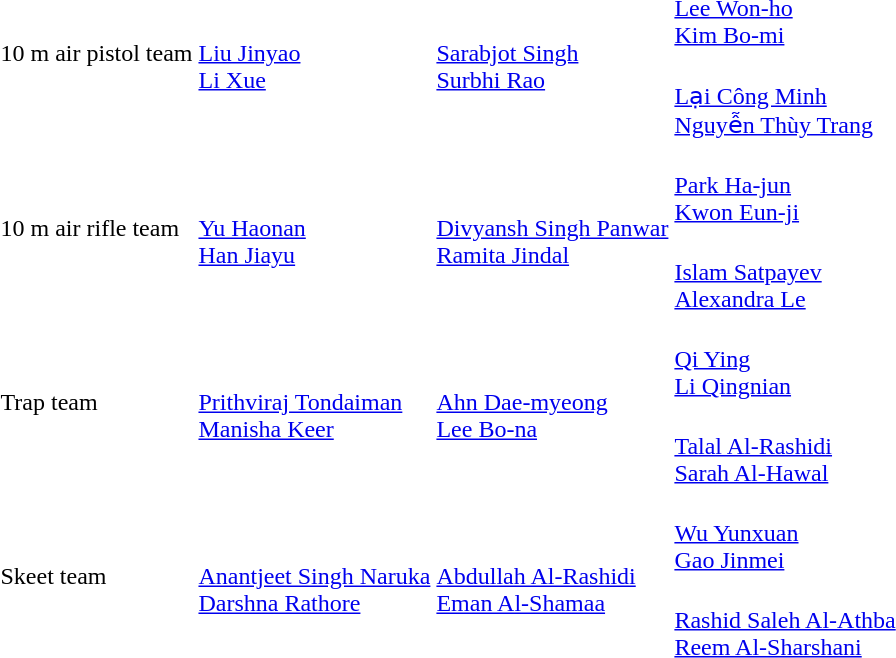<table>
<tr>
<td rowspan=2>10 m air pistol team</td>
<td rowspan=2><br><a href='#'>Liu Jinyao</a><br><a href='#'>Li Xue</a></td>
<td rowspan=2><br><a href='#'>Sarabjot Singh</a><br><a href='#'>Surbhi Rao</a></td>
<td><br><a href='#'>Lee Won-ho</a><br><a href='#'>Kim Bo-mi</a></td>
</tr>
<tr>
<td><br><a href='#'>Lại Công Minh</a><br><a href='#'>Nguyễn Thùy Trang</a></td>
</tr>
<tr>
<td rowspan=2>10 m air rifle team</td>
<td rowspan=2><br><a href='#'>Yu Haonan</a><br><a href='#'>Han Jiayu</a></td>
<td rowspan=2><br><a href='#'>Divyansh Singh Panwar</a><br><a href='#'>Ramita Jindal</a></td>
<td><br><a href='#'>Park Ha-jun</a><br><a href='#'>Kwon Eun-ji</a></td>
</tr>
<tr>
<td><br><a href='#'>Islam Satpayev</a><br><a href='#'>Alexandra Le</a></td>
</tr>
<tr>
<td rowspan=2>Trap team</td>
<td rowspan=2><br><a href='#'>Prithviraj Tondaiman</a><br><a href='#'>Manisha Keer</a></td>
<td rowspan=2><br><a href='#'>Ahn Dae-myeong</a><br><a href='#'>Lee Bo-na</a></td>
<td><br><a href='#'>Qi Ying</a><br><a href='#'>Li Qingnian</a></td>
</tr>
<tr>
<td><br><a href='#'>Talal Al-Rashidi</a><br><a href='#'>Sarah Al-Hawal</a></td>
</tr>
<tr>
<td rowspan=2>Skeet team</td>
<td rowspan=2><br><a href='#'>Anantjeet Singh Naruka</a><br><a href='#'>Darshna Rathore</a></td>
<td rowspan=2><br><a href='#'>Abdullah Al-Rashidi</a><br><a href='#'>Eman Al-Shamaa</a></td>
<td><br><a href='#'>Wu Yunxuan</a><br><a href='#'>Gao Jinmei</a></td>
</tr>
<tr>
<td><br><a href='#'>Rashid Saleh Al-Athba</a><br><a href='#'>Reem Al-Sharshani</a></td>
</tr>
</table>
